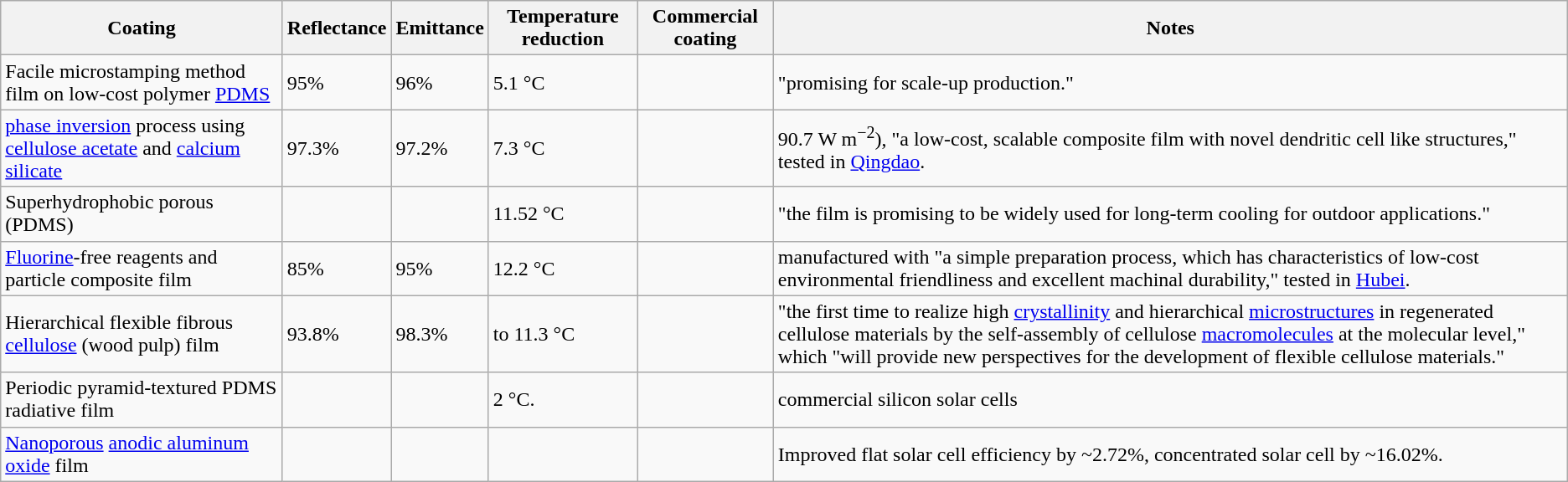<table class="wikitable">
<tr>
<th>Coating</th>
<th>Reflectance</th>
<th>Emittance</th>
<th>Temperature reduction</th>
<th>Commercial coating</th>
<th>Notes</th>
</tr>
<tr>
<td>Facile microstamping method film on low-cost polymer <a href='#'>PDMS</a></td>
<td>95%</td>
<td>96%</td>
<td>5.1 °C</td>
<td></td>
<td>"promising for scale-up production."</td>
</tr>
<tr>
<td><a href='#'>phase inversion</a> process using <a href='#'>cellulose acetate</a> and <a href='#'>calcium silicate</a></td>
<td>97.3%</td>
<td>97.2%</td>
<td>7.3 °C</td>
<td></td>
<td>90.7 W m<sup>−2</sup>), "a low-cost, scalable composite film with novel dendritic cell like structures," tested in <a href='#'>Qingdao</a>.</td>
</tr>
<tr>
<td>Superhydrophobic porous (PDMS)</td>
<td></td>
<td></td>
<td>11.52 °C</td>
<td></td>
<td>"the film is promising to be widely used for long-term cooling for outdoor applications."</td>
</tr>
<tr>
<td><a href='#'>Fluorine</a>-free reagents and  particle composite film</td>
<td>85%</td>
<td>95%</td>
<td>12.2 °C</td>
<td></td>
<td>manufactured with "a simple preparation process, which has characteristics of low-cost environmental friendliness and excellent machinal durability," tested in <a href='#'>Hubei</a>.</td>
</tr>
<tr>
<td>Hierarchical flexible fibrous <a href='#'>cellulose</a> (wood pulp) film</td>
<td>93.8%</td>
<td>98.3%</td>
<td>to 11.3 °C</td>
<td></td>
<td>"the first time to realize high <a href='#'>crystallinity</a> and hierarchical <a href='#'>microstructures</a> in regenerated cellulose materials by the self-assembly of cellulose <a href='#'>macromolecules</a> at the molecular level," which "will provide new perspectives for the development of flexible cellulose materials."</td>
</tr>
<tr>
<td>Periodic pyramid-textured PDMS radiative film</td>
<td></td>
<td></td>
<td>2 °C.</td>
<td></td>
<td>commercial silicon solar cells</td>
</tr>
<tr>
<td><a href='#'>Nanoporous</a> <a href='#'>anodic aluminum oxide</a> film</td>
<td></td>
<td></td>
<td></td>
<td></td>
<td>Improved flat solar cell efficiency by ~2.72%, concentrated solar cell by ~16.02%.</td>
</tr>
</table>
